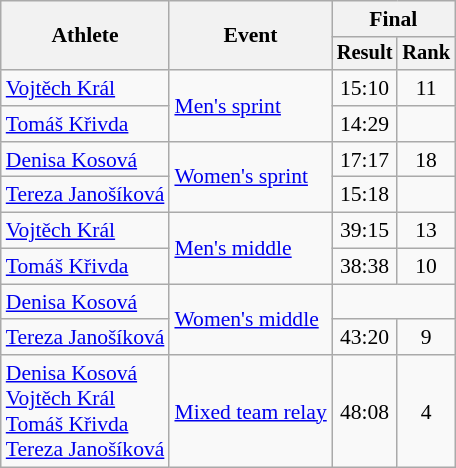<table class="wikitable" style="font-size:90%">
<tr>
<th rowspan="2">Athlete</th>
<th rowspan="2">Event</th>
<th colspan="2">Final</th>
</tr>
<tr style="font-size:95%">
<th>Result</th>
<th>Rank</th>
</tr>
<tr align="center">
<td align="left"><a href='#'>Vojtěch Král</a></td>
<td rowspan="2" align="left"><a href='#'>Men's sprint</a></td>
<td>15:10</td>
<td>11</td>
</tr>
<tr align="center">
<td align="left"><a href='#'>Tomáš Křivda</a></td>
<td>14:29</td>
<td></td>
</tr>
<tr align="center">
<td align="left"><a href='#'>Denisa Kosová</a></td>
<td rowspan="2" align="left"><a href='#'>Women's sprint</a></td>
<td>17:17</td>
<td>18</td>
</tr>
<tr align="center">
<td align="left"><a href='#'>Tereza Janošíková</a></td>
<td>15:18</td>
<td></td>
</tr>
<tr align="center">
<td align="left"><a href='#'>Vojtěch Král</a></td>
<td rowspan="2" align="left"><a href='#'>Men's middle</a></td>
<td>39:15</td>
<td>13</td>
</tr>
<tr align="center">
<td align="left"><a href='#'>Tomáš Křivda</a></td>
<td>38:38</td>
<td>10</td>
</tr>
<tr align="center">
<td align="left"><a href='#'>Denisa Kosová</a></td>
<td rowspan="2" align="left"><a href='#'>Women's middle</a></td>
<td colspan="2"></td>
</tr>
<tr align="center">
<td align="left"><a href='#'>Tereza Janošíková</a></td>
<td>43:20</td>
<td>9</td>
</tr>
<tr align="center">
<td align="left"><a href='#'>Denisa Kosová</a><br><a href='#'>Vojtěch Král</a><br><a href='#'>Tomáš Křivda</a><br><a href='#'>Tereza Janošíková</a></td>
<td align="left"><a href='#'>Mixed team relay</a></td>
<td>48:08</td>
<td>4</td>
</tr>
</table>
